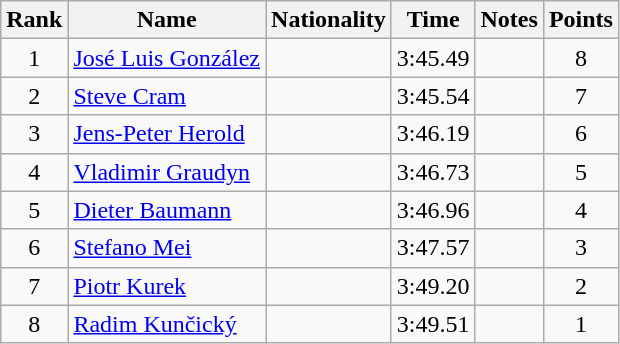<table class="wikitable sortable" style="text-align:center">
<tr>
<th>Rank</th>
<th>Name</th>
<th>Nationality</th>
<th>Time</th>
<th>Notes</th>
<th>Points</th>
</tr>
<tr>
<td>1</td>
<td align=left><a href='#'>José Luis González</a></td>
<td align=left></td>
<td>3:45.49</td>
<td></td>
<td>8</td>
</tr>
<tr>
<td>2</td>
<td align=left><a href='#'>Steve Cram</a></td>
<td align=left></td>
<td>3:45.54</td>
<td></td>
<td>7</td>
</tr>
<tr>
<td>3</td>
<td align=left><a href='#'>Jens-Peter Herold</a></td>
<td align=left></td>
<td>3:46.19</td>
<td></td>
<td>6</td>
</tr>
<tr>
<td>4</td>
<td align=left><a href='#'>Vladimir Graudyn</a></td>
<td align=left></td>
<td>3:46.73</td>
<td></td>
<td>5</td>
</tr>
<tr>
<td>5</td>
<td align=left><a href='#'>Dieter Baumann</a></td>
<td align=left></td>
<td>3:46.96</td>
<td></td>
<td>4</td>
</tr>
<tr>
<td>6</td>
<td align=left><a href='#'>Stefano Mei</a></td>
<td align=left></td>
<td>3:47.57</td>
<td></td>
<td>3</td>
</tr>
<tr>
<td>7</td>
<td align=left><a href='#'>Piotr Kurek</a></td>
<td align=left></td>
<td>3:49.20</td>
<td></td>
<td>2</td>
</tr>
<tr>
<td>8</td>
<td align=left><a href='#'>Radim Kunčický</a></td>
<td align=left></td>
<td>3:49.51</td>
<td></td>
<td>1</td>
</tr>
</table>
